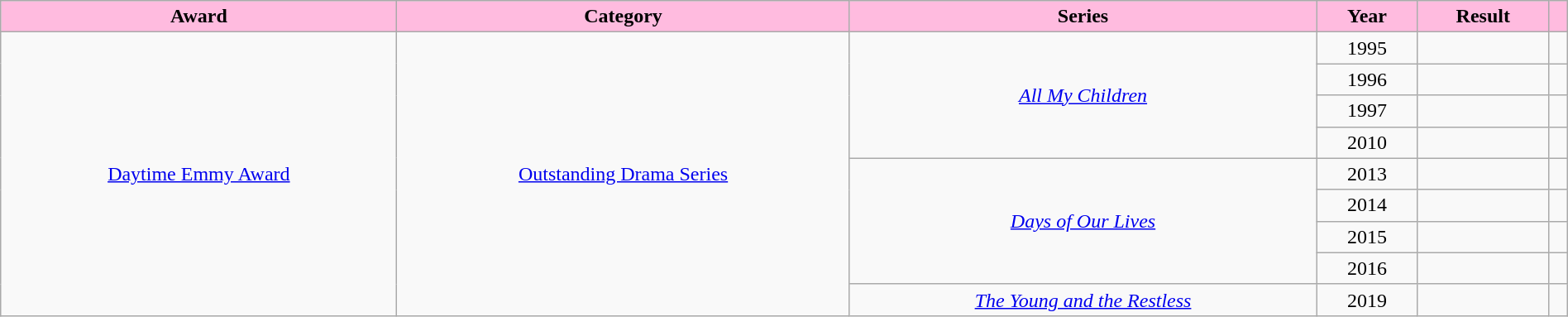<table class=wikitable  style="width:100%">
<tr>
<th style="background:#FFBBDF;">Award</th>
<th style="background:#FFBBDF;">Category</th>
<th style="background:#FFBBDF;">Series</th>
<th style="background:#FFBBDF;">Year</th>
<th style="background:#FFBBDF;">Result</th>
<th style="background:#FFBBDF;"></th>
</tr>
<tr>
<td rowspan="9" align="center"><a href='#'>Daytime Emmy Award</a></td>
<td rowspan="9" align="center"><a href='#'>Outstanding Drama Series</a></td>
<td rowspan="4" align="center"><em><a href='#'>All My Children</a></em></td>
<td align=center>1995</td>
<td></td>
<td align=center></td>
</tr>
<tr>
<td align=center>1996</td>
<td></td>
<td align=center></td>
</tr>
<tr>
<td align=center>1997</td>
<td></td>
<td align=center></td>
</tr>
<tr>
<td align=center>2010</td>
<td></td>
<td align=center></td>
</tr>
<tr>
<td rowspan="4" align="center"><em><a href='#'>Days of Our Lives</a></em></td>
<td align=center>2013</td>
<td></td>
<td align=center></td>
</tr>
<tr>
<td align=center>2014</td>
<td></td>
<td align=center></td>
</tr>
<tr>
<td align=center>2015</td>
<td></td>
<td align=center></td>
</tr>
<tr>
<td align=center>2016</td>
<td></td>
<td align=center></td>
</tr>
<tr>
<td align="center"><em><a href='#'>The Young and the Restless</a></em></td>
<td align=center>2019</td>
<td></td>
<td align=center></td>
</tr>
</table>
